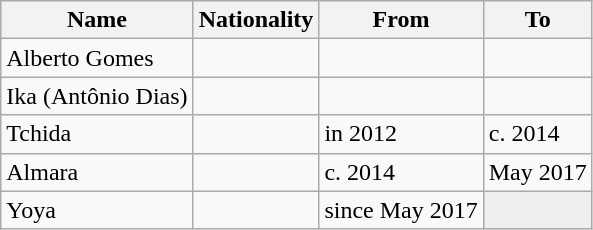<table class="wikitable sortable">
<tr>
<th>Name</th>
<th>Nationality</th>
<th>From</th>
<th class="unsortable">To</th>
</tr>
<tr>
<td>Alberto Gomes</td>
<td></td>
<td></td>
<td></td>
</tr>
<tr>
<td>Ika (Antônio Dias)</td>
<td></td>
<td></td>
<td></td>
</tr>
<tr>
<td>Tchida</td>
<td></td>
<td>in 2012</td>
<td>c. 2014</td>
</tr>
<tr>
<td>Almara</td>
<td></td>
<td>c. 2014</td>
<td>May 2017</td>
</tr>
<tr>
<td>Yoya</td>
<td></td>
<td>since May 2017</td>
<td bgcolor=EFEFEF></td>
</tr>
</table>
